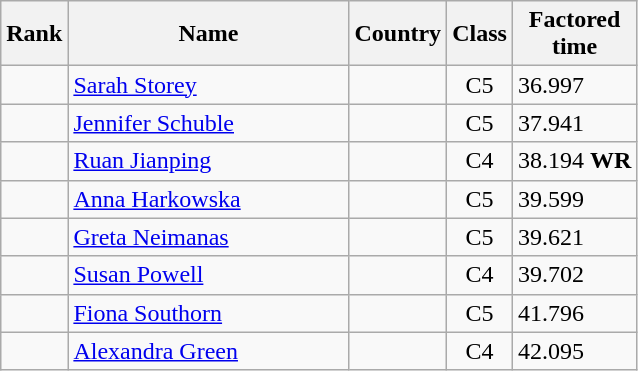<table class="wikitable sortable">
<tr>
<th width=20>Rank</th>
<th width=180>Name</th>
<th>Country</th>
<th>Class</th>
<th>Factored<br>time</th>
</tr>
<tr>
<td align="center"></td>
<td><a href='#'>Sarah Storey</a></td>
<td></td>
<td align="center">C5</td>
<td>36.997</td>
</tr>
<tr>
<td align="center"></td>
<td><a href='#'>Jennifer Schuble</a></td>
<td></td>
<td align="center">C5</td>
<td>37.941</td>
</tr>
<tr>
<td align="center"></td>
<td><a href='#'>Ruan Jianping</a></td>
<td></td>
<td align="center">C4</td>
<td>38.194 <strong>WR </strong></td>
</tr>
<tr>
<td align="center"></td>
<td><a href='#'>Anna Harkowska</a></td>
<td></td>
<td align="center">C5</td>
<td>39.599</td>
</tr>
<tr>
<td align="center"></td>
<td><a href='#'>Greta Neimanas</a></td>
<td></td>
<td align="center">C5</td>
<td>39.621</td>
</tr>
<tr>
<td align="center"></td>
<td><a href='#'>Susan Powell</a></td>
<td></td>
<td align="center">C4</td>
<td>39.702</td>
</tr>
<tr>
<td align="center"></td>
<td><a href='#'>Fiona Southorn</a></td>
<td></td>
<td align="center">C5</td>
<td>41.796</td>
</tr>
<tr>
<td align="center"></td>
<td><a href='#'>Alexandra Green</a></td>
<td></td>
<td align="center">C4</td>
<td>42.095</td>
</tr>
</table>
